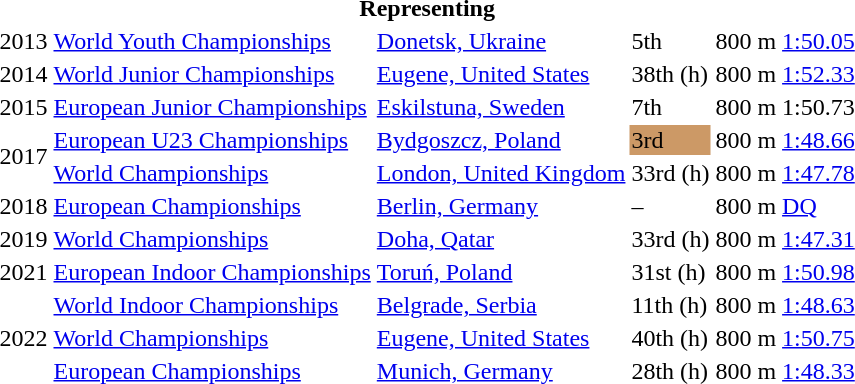<table>
<tr>
<th colspan="6">Representing </th>
</tr>
<tr>
<td>2013</td>
<td><a href='#'>World Youth Championships</a></td>
<td><a href='#'>Donetsk, Ukraine</a></td>
<td>5th</td>
<td>800 m</td>
<td><a href='#'>1:50.05</a></td>
</tr>
<tr>
<td>2014</td>
<td><a href='#'>World Junior Championships</a></td>
<td><a href='#'>Eugene, United States</a></td>
<td>38th (h)</td>
<td>800 m</td>
<td><a href='#'>1:52.33</a></td>
</tr>
<tr>
<td>2015</td>
<td><a href='#'>European Junior Championships</a></td>
<td><a href='#'>Eskilstuna, Sweden</a></td>
<td>7th</td>
<td>800 m</td>
<td>1:50.73</td>
</tr>
<tr>
<td rowspan=2>2017</td>
<td><a href='#'>European U23 Championships</a></td>
<td><a href='#'>Bydgoszcz, Poland</a></td>
<td bgcolor=cc9966>3rd</td>
<td>800 m</td>
<td><a href='#'>1:48.66</a></td>
</tr>
<tr>
<td><a href='#'>World Championships</a></td>
<td><a href='#'>London, United Kingdom</a></td>
<td>33rd (h)</td>
<td>800 m</td>
<td><a href='#'>1:47.78</a></td>
</tr>
<tr>
<td>2018</td>
<td><a href='#'>European Championships</a></td>
<td><a href='#'>Berlin, Germany</a></td>
<td>–</td>
<td>800 m</td>
<td><a href='#'>DQ</a></td>
</tr>
<tr>
<td>2019</td>
<td><a href='#'>World Championships</a></td>
<td><a href='#'>Doha, Qatar</a></td>
<td>33rd (h)</td>
<td>800 m</td>
<td><a href='#'>1:47.31</a></td>
</tr>
<tr>
<td>2021</td>
<td><a href='#'>European Indoor Championships</a></td>
<td><a href='#'>Toruń, Poland</a></td>
<td>31st (h)</td>
<td>800 m</td>
<td><a href='#'>1:50.98</a></td>
</tr>
<tr>
<td rowspan=3>2022</td>
<td><a href='#'>World Indoor Championships</a></td>
<td><a href='#'>Belgrade, Serbia</a></td>
<td>11th (h)</td>
<td>800 m</td>
<td><a href='#'>1:48.63</a></td>
</tr>
<tr>
<td><a href='#'>World Championships</a></td>
<td><a href='#'>Eugene, United States</a></td>
<td>40th (h)</td>
<td>800 m</td>
<td><a href='#'>1:50.75</a></td>
</tr>
<tr>
<td><a href='#'>European Championships</a></td>
<td><a href='#'>Munich, Germany</a></td>
<td>28th (h)</td>
<td>800 m</td>
<td><a href='#'>1:48.33</a></td>
</tr>
</table>
